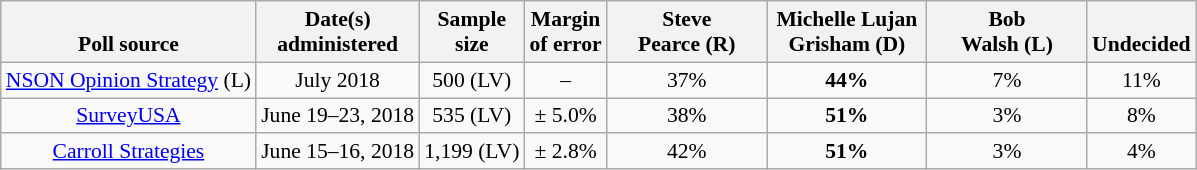<table class="wikitable" style="font-size:90%;text-align:center;">
<tr valign=bottom>
<th>Poll source</th>
<th>Date(s)<br>administered</th>
<th>Sample<br>size</th>
<th>Margin<br>of error</th>
<th style="width:100px;">Steve<br>Pearce (R)</th>
<th style="width:100px;">Michelle Lujan<br>Grisham (D)</th>
<th style="width:100px;">Bob<br>Walsh (L)</th>
<th>Undecided</th>
</tr>
<tr>
<td style="text-align:left;"><a href='#'>NSON Opinion Strategy</a> (L)</td>
<td>July 2018</td>
<td>500 (LV)</td>
<td>–</td>
<td>37%</td>
<td><strong>44%</strong></td>
<td>7%</td>
<td>11%</td>
</tr>
<tr>
<td><a href='#'>SurveyUSA</a></td>
<td>June 19–23, 2018</td>
<td>535 (LV)</td>
<td>± 5.0%</td>
<td>38%</td>
<td><strong>51%</strong></td>
<td>3%</td>
<td>8%</td>
</tr>
<tr>
<td><a href='#'>Carroll Strategies</a></td>
<td>June 15–16, 2018</td>
<td>1,199 (LV)</td>
<td>± 2.8%</td>
<td>42%</td>
<td><strong>51%</strong></td>
<td>3%</td>
<td>4%</td>
</tr>
</table>
